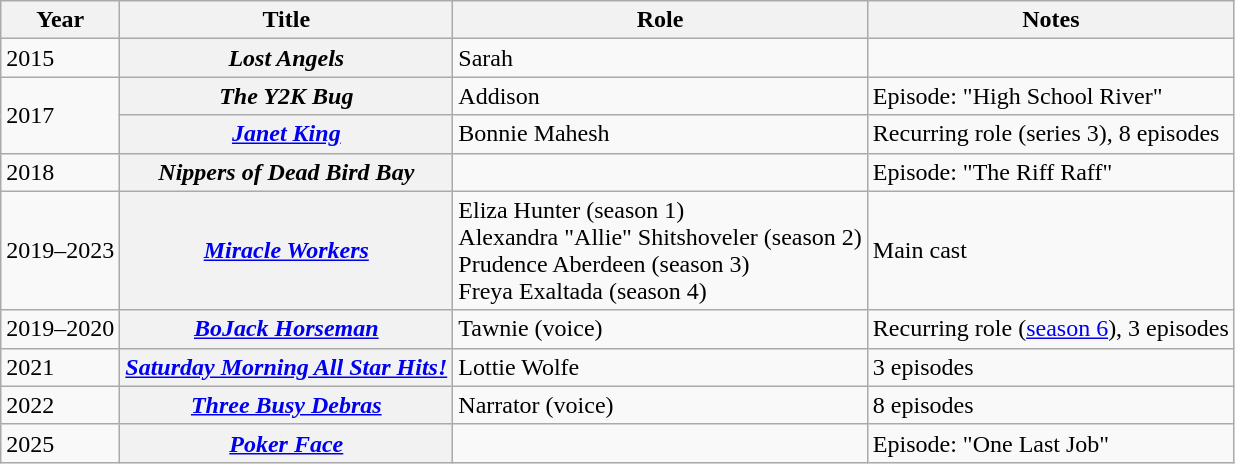<table class="wikitable sortable plainrowheaders">
<tr>
<th scope="col">Year</th>
<th scope="col">Title</th>
<th scope="col">Role</th>
<th scope="col">Notes</th>
</tr>
<tr>
<td>2015</td>
<th scope="row"><em>Lost Angels</em></th>
<td>Sarah</td>
<td></td>
</tr>
<tr>
<td rowspan="2">2017</td>
<th scope="row"><em>The Y2K Bug</em></th>
<td>Addison</td>
<td>Episode: "High School River"</td>
</tr>
<tr>
<th scope="row"><em><a href='#'>Janet King</a></em></th>
<td>Bonnie Mahesh</td>
<td>Recurring role (series 3), 8 episodes</td>
</tr>
<tr>
<td>2018</td>
<th scope="row"><em>Nippers of Dead Bird Bay</em></th>
<td></td>
<td>Episode: "The Riff Raff"</td>
</tr>
<tr>
<td>2019–2023</td>
<th scope="row"><em><a href='#'>Miracle Workers</a></em></th>
<td>Eliza Hunter (season 1) <br>Alexandra "Allie" Shitshoveler (season 2) <br>Prudence Aberdeen (season 3)<br>Freya Exaltada (season 4)</td>
<td>Main cast</td>
</tr>
<tr>
<td>2019–2020</td>
<th scope="row"><em><a href='#'>BoJack Horseman</a></em></th>
<td>Tawnie (voice)</td>
<td>Recurring role (<a href='#'>season 6</a>), 3 episodes</td>
</tr>
<tr>
<td>2021</td>
<th scope="row"><em><a href='#'>Saturday Morning All Star Hits!</a></em></th>
<td>Lottie Wolfe</td>
<td>3 episodes</td>
</tr>
<tr>
<td>2022</td>
<th scope="row"><em><a href='#'>Three Busy Debras</a></em></th>
<td>Narrator (voice)</td>
<td>8 episodes</td>
</tr>
<tr>
<td>2025</td>
<th scope="row"><em><a href='#'>Poker Face</a></em></th>
<td></td>
<td>Episode: "One Last Job"</td>
</tr>
</table>
